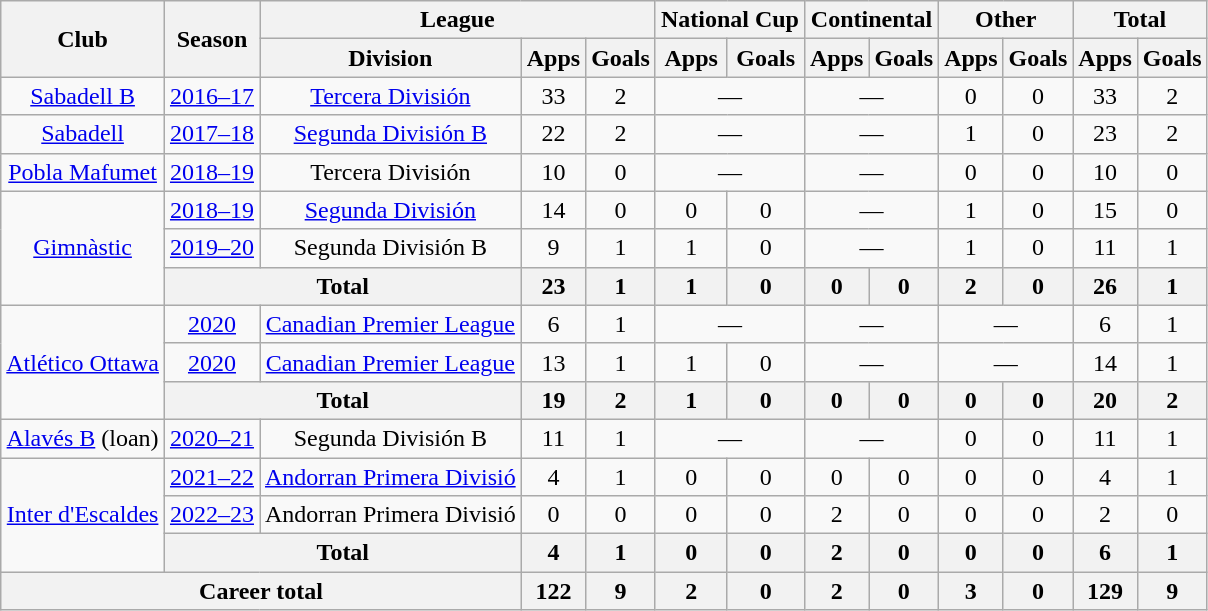<table class="wikitable" style="text-align:center">
<tr>
<th rowspan="2">Club</th>
<th rowspan="2">Season</th>
<th colspan="3">League</th>
<th colspan="2">National Cup</th>
<th colspan="2">Continental</th>
<th colspan="2">Other</th>
<th colspan="2">Total</th>
</tr>
<tr>
<th>Division</th>
<th>Apps</th>
<th>Goals</th>
<th>Apps</th>
<th>Goals</th>
<th>Apps</th>
<th>Goals</th>
<th>Apps</th>
<th>Goals</th>
<th>Apps</th>
<th>Goals</th>
</tr>
<tr>
<td rowspan="1"><a href='#'>Sabadell B</a></td>
<td><a href='#'>2016–17</a></td>
<td><a href='#'>Tercera División</a></td>
<td>33</td>
<td>2</td>
<td colspan="2">—</td>
<td colspan="2">—</td>
<td>0</td>
<td>0</td>
<td>33</td>
<td>2</td>
</tr>
<tr>
<td rowspan="1"><a href='#'>Sabadell</a></td>
<td><a href='#'>2017–18</a></td>
<td><a href='#'>Segunda División B</a></td>
<td>22</td>
<td>2</td>
<td colspan="2">—</td>
<td colspan="2">—</td>
<td>1</td>
<td>0</td>
<td>23</td>
<td>2</td>
</tr>
<tr>
<td rowspan="1"><a href='#'>Pobla Mafumet</a></td>
<td><a href='#'>2018–19</a></td>
<td>Tercera División</td>
<td>10</td>
<td>0</td>
<td colspan="2">—</td>
<td colspan="2">—</td>
<td>0</td>
<td>0</td>
<td>10</td>
<td>0</td>
</tr>
<tr>
<td rowspan="3"><a href='#'>Gimnàstic</a></td>
<td><a href='#'>2018–19</a></td>
<td><a href='#'>Segunda División</a></td>
<td>14</td>
<td>0</td>
<td>0</td>
<td>0</td>
<td colspan="2">—</td>
<td>1</td>
<td>0</td>
<td>15</td>
<td>0</td>
</tr>
<tr>
<td><a href='#'>2019–20</a></td>
<td>Segunda División B</td>
<td>9</td>
<td>1</td>
<td>1</td>
<td>0</td>
<td colspan="2">—</td>
<td>1</td>
<td>0</td>
<td>11</td>
<td>1</td>
</tr>
<tr>
<th colspan="2">Total</th>
<th>23</th>
<th>1</th>
<th>1</th>
<th>0</th>
<th>0</th>
<th>0</th>
<th>2</th>
<th>0</th>
<th>26</th>
<th>1</th>
</tr>
<tr>
<td rowspan="3"><a href='#'>Atlético Ottawa</a></td>
<td><a href='#'>2020</a></td>
<td><a href='#'>Canadian Premier League</a></td>
<td>6</td>
<td>1</td>
<td colspan="2">—</td>
<td colspan="2">—</td>
<td colspan="2">—</td>
<td>6</td>
<td>1</td>
</tr>
<tr>
<td><a href='#'>2020</a></td>
<td><a href='#'>Canadian Premier League</a></td>
<td>13</td>
<td>1</td>
<td>1</td>
<td>0</td>
<td colspan="2">—</td>
<td colspan="2">—</td>
<td>14</td>
<td>1</td>
</tr>
<tr>
<th colspan="2">Total</th>
<th>19</th>
<th>2</th>
<th>1</th>
<th>0</th>
<th>0</th>
<th>0</th>
<th>0</th>
<th>0</th>
<th>20</th>
<th>2</th>
</tr>
<tr>
<td rowspan="1"><a href='#'>Alavés B</a> (loan)</td>
<td><a href='#'>2020–21</a></td>
<td>Segunda División B</td>
<td>11</td>
<td>1</td>
<td colspan="2">—</td>
<td colspan="2">—</td>
<td>0</td>
<td>0</td>
<td>11</td>
<td>1</td>
</tr>
<tr>
<td rowspan="3"><a href='#'>Inter d'Escaldes</a></td>
<td><a href='#'>2021–22</a></td>
<td><a href='#'>Andorran Primera Divisió</a></td>
<td>4</td>
<td>1</td>
<td>0</td>
<td>0</td>
<td>0</td>
<td>0</td>
<td>0</td>
<td>0</td>
<td>4</td>
<td>1</td>
</tr>
<tr>
<td><a href='#'>2022–23</a></td>
<td>Andorran Primera Divisió</td>
<td>0</td>
<td>0</td>
<td>0</td>
<td>0</td>
<td>2</td>
<td>0</td>
<td>0</td>
<td>0</td>
<td>2</td>
<td>0</td>
</tr>
<tr>
<th colspan="2">Total</th>
<th>4</th>
<th>1</th>
<th>0</th>
<th>0</th>
<th>2</th>
<th>0</th>
<th>0</th>
<th>0</th>
<th>6</th>
<th>1</th>
</tr>
<tr>
<th colspan="3">Career total</th>
<th>122</th>
<th>9</th>
<th>2</th>
<th>0</th>
<th>2</th>
<th>0</th>
<th>3</th>
<th>0</th>
<th>129</th>
<th>9</th>
</tr>
</table>
